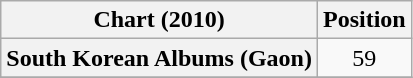<table class="wikitable plainrowheaders" style="text-align:center">
<tr>
<th scope="col">Chart (2010)</th>
<th scope="col">Position</th>
</tr>
<tr>
<th scope="row">South Korean Albums (Gaon)</th>
<td>59</td>
</tr>
<tr>
</tr>
</table>
